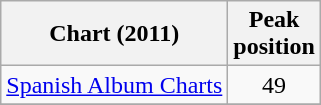<table class="wikitable">
<tr>
<th align="left">Chart (2011)</th>
<th align="left">Peak<br>position</th>
</tr>
<tr>
<td align="left"><a href='#'>Spanish Album Charts</a></td>
<td style="text-align:center;">49</td>
</tr>
<tr>
</tr>
</table>
